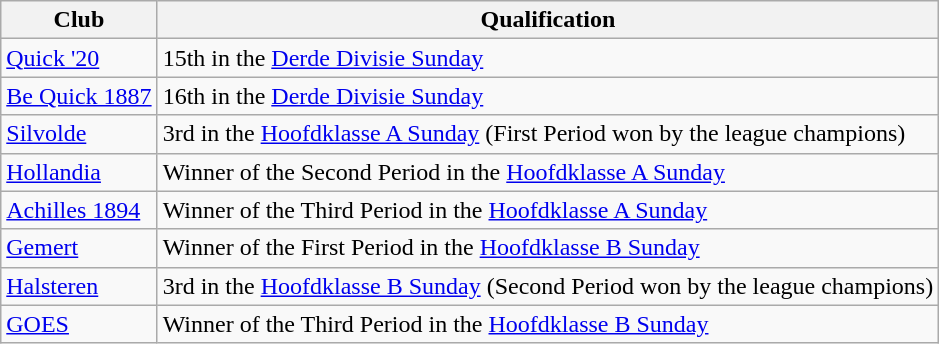<table class="wikitable">
<tr>
<th>Club</th>
<th>Qualification</th>
</tr>
<tr>
<td><a href='#'>Quick '20</a></td>
<td>15th in the <a href='#'>Derde Divisie Sunday</a></td>
</tr>
<tr>
<td><a href='#'>Be Quick 1887</a></td>
<td>16th in the <a href='#'>Derde Divisie Sunday</a></td>
</tr>
<tr>
<td><a href='#'>Silvolde</a></td>
<td>3rd in the <a href='#'>Hoofdklasse A Sunday</a> (First Period won by the league champions)</td>
</tr>
<tr>
<td><a href='#'>Hollandia</a></td>
<td>Winner of the Second Period in the <a href='#'>Hoofdklasse A Sunday</a></td>
</tr>
<tr>
<td><a href='#'>Achilles 1894</a></td>
<td>Winner of the Third Period in the <a href='#'>Hoofdklasse A Sunday</a></td>
</tr>
<tr>
<td><a href='#'>Gemert</a></td>
<td>Winner of the First Period in the <a href='#'>Hoofdklasse B Sunday</a></td>
</tr>
<tr>
<td><a href='#'>Halsteren</a></td>
<td>3rd in the <a href='#'>Hoofdklasse B Sunday</a> (Second Period won by the league champions)</td>
</tr>
<tr>
<td><a href='#'>GOES</a></td>
<td>Winner of the Third Period in the <a href='#'>Hoofdklasse B Sunday</a></td>
</tr>
</table>
